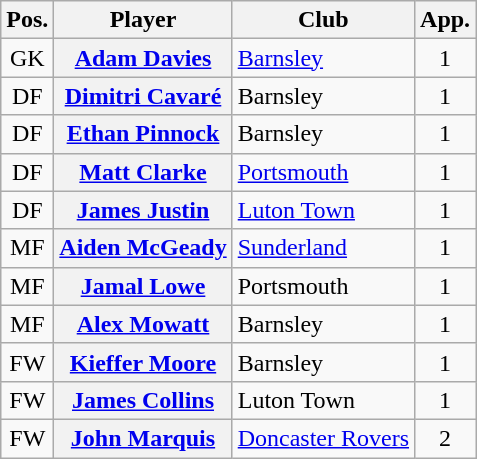<table class="wikitable plainrowheaders" style="text-align: left">
<tr>
<th scope=col>Pos.</th>
<th scope=col>Player</th>
<th scope=col>Club</th>
<th scope=col>App.</th>
</tr>
<tr>
<td style=text-align:center>GK</td>
<th scope=row><a href='#'>Adam Davies</a></th>
<td><a href='#'>Barnsley</a></td>
<td style=text-align:center>1</td>
</tr>
<tr>
<td style=text-align:center>DF</td>
<th scope=row><a href='#'>Dimitri Cavaré</a></th>
<td>Barnsley</td>
<td style=text-align:center>1</td>
</tr>
<tr>
<td style=text-align:center>DF</td>
<th scope=row><a href='#'>Ethan Pinnock</a></th>
<td>Barnsley</td>
<td style=text-align:center>1</td>
</tr>
<tr>
<td style=text-align:center>DF</td>
<th scope=row><a href='#'>Matt Clarke</a></th>
<td><a href='#'>Portsmouth</a></td>
<td style=text-align:center>1</td>
</tr>
<tr>
<td style=text-align:center>DF</td>
<th scope=row><a href='#'>James Justin</a></th>
<td><a href='#'>Luton Town</a></td>
<td style=text-align:center>1</td>
</tr>
<tr>
<td style=text-align:center>MF</td>
<th scope=row><a href='#'>Aiden McGeady</a></th>
<td><a href='#'>Sunderland</a></td>
<td style=text-align:center>1</td>
</tr>
<tr>
<td style=text-align:center>MF</td>
<th scope=row><a href='#'>Jamal Lowe</a></th>
<td>Portsmouth</td>
<td style=text-align:center>1</td>
</tr>
<tr>
<td style=text-align:center>MF</td>
<th scope=row><a href='#'>Alex Mowatt</a></th>
<td>Barnsley</td>
<td style=text-align:center>1</td>
</tr>
<tr>
<td style=text-align:center>FW</td>
<th scope=row><a href='#'>Kieffer Moore</a></th>
<td>Barnsley</td>
<td style=text-align:center>1</td>
</tr>
<tr>
<td style=text-align:center>FW</td>
<th scope=row><a href='#'>James Collins</a></th>
<td>Luton Town</td>
<td style=text-align:center>1</td>
</tr>
<tr>
<td style=text-align:center>FW</td>
<th scope=row><a href='#'>John Marquis</a></th>
<td><a href='#'>Doncaster Rovers</a></td>
<td style=text-align:center>2</td>
</tr>
</table>
